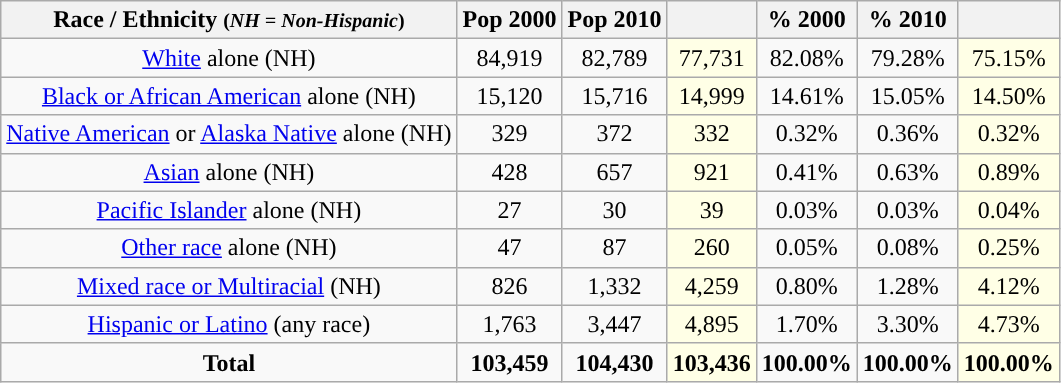<table class="wikitable" style="text-align:center;">
<tr>
<th>Race / Ethnicity <small>(<em>NH = Non-Hispanic</em>)</small></th>
<th>Pop 2000</th>
<th>Pop 2010</th>
<th></th>
<th>% 2000</th>
<th>% 2010</th>
<th></th>
</tr>
<tr>
<td><a href='#'>White</a> alone (NH)</td>
<td>84,919</td>
<td>82,789</td>
<td style='background: #ffffe6;'>77,731</td>
<td>82.08%</td>
<td>79.28%</td>
<td style='background: #ffffe6;'>75.15%</td>
</tr>
<tr>
<td><a href='#'>Black or African American</a> alone (NH)</td>
<td>15,120</td>
<td>15,716</td>
<td style='background: #ffffe6;'>14,999</td>
<td>14.61%</td>
<td>15.05%</td>
<td style='background: #ffffe6;'>14.50%</td>
</tr>
<tr>
<td><a href='#'>Native American</a> or <a href='#'>Alaska Native</a> alone (NH)</td>
<td>329</td>
<td>372</td>
<td style='background: #ffffe6;'>332</td>
<td>0.32%</td>
<td>0.36%</td>
<td style='background: #ffffe6;'>0.32%</td>
</tr>
<tr>
<td><a href='#'>Asian</a> alone (NH)</td>
<td>428</td>
<td>657</td>
<td style='background: #ffffe6;'>921</td>
<td>0.41%</td>
<td>0.63%</td>
<td style='background: #ffffe6;'>0.89%</td>
</tr>
<tr>
<td><a href='#'>Pacific Islander</a> alone (NH)</td>
<td>27</td>
<td>30</td>
<td style='background: #ffffe6;'>39</td>
<td>0.03%</td>
<td>0.03%</td>
<td style='background: #ffffe6;'>0.04%</td>
</tr>
<tr>
<td><a href='#'>Other race</a> alone (NH)</td>
<td>47</td>
<td>87</td>
<td style='background: #ffffe6;'>260</td>
<td>0.05%</td>
<td>0.08%</td>
<td style='background: #ffffe6;'>0.25%</td>
</tr>
<tr>
<td><a href='#'>Mixed race or Multiracial</a> (NH)</td>
<td>826</td>
<td>1,332</td>
<td style='background: #ffffe6;'>4,259</td>
<td>0.80%</td>
<td>1.28%</td>
<td style='background: #ffffe6;'>4.12%</td>
</tr>
<tr>
<td><a href='#'>Hispanic or Latino</a> (any race)</td>
<td>1,763</td>
<td>3,447</td>
<td style='background: #ffffe6;'>4,895</td>
<td>1.70%</td>
<td>3.30%</td>
<td style='background: #ffffe6;'>4.73%</td>
</tr>
<tr>
<td><strong>Total</strong></td>
<td><strong>103,459</strong></td>
<td><strong>104,430</strong></td>
<td style='background: #ffffe6;'><strong>103,436</strong></td>
<td><strong>100.00%</strong></td>
<td><strong>100.00%</strong></td>
<td style='background: #ffffe6;'><strong>100.00%</strong></td>
</tr>
</table>
